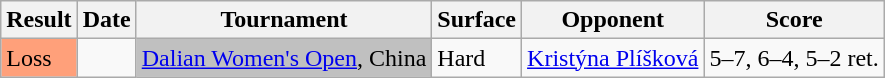<table class="sortable wikitable">
<tr>
<th>Result</th>
<th>Date</th>
<th>Tournament</th>
<th>Surface</th>
<th>Opponent</th>
<th class="unsortable">Score</th>
</tr>
<tr>
<td style="background:#ffa07a;">Loss</td>
<td><a href='#'></a></td>
<td style="background:silver;"><a href='#'>Dalian Women's Open</a>, China</td>
<td>Hard</td>
<td> <a href='#'>Kristýna Plíšková</a></td>
<td>5–7, 6–4, 5–2 ret.</td>
</tr>
</table>
